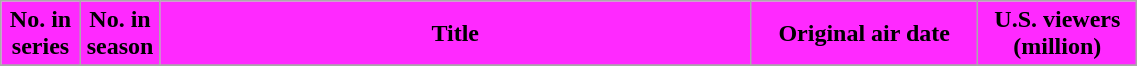<table class="wikitable plainrowheaders" style="width:60%;">
<tr>
<th style="background:#FF29FF; color:#000; width:7%;">No. in<br>series</th>
<th style="background:#FF29FF; color:#000; width:7%;">No. in<br>season</th>
<th style="background:#FF29FF; color:#000;">Title</th>
<th style="background:#FF29FF; color:#000; width:20%;">Original air date</th>
<th style="background:#FF29FF; color:#000; width:14%;">U.S. viewers<br>(million)</th>
</tr>
<tr>
</tr>
</table>
